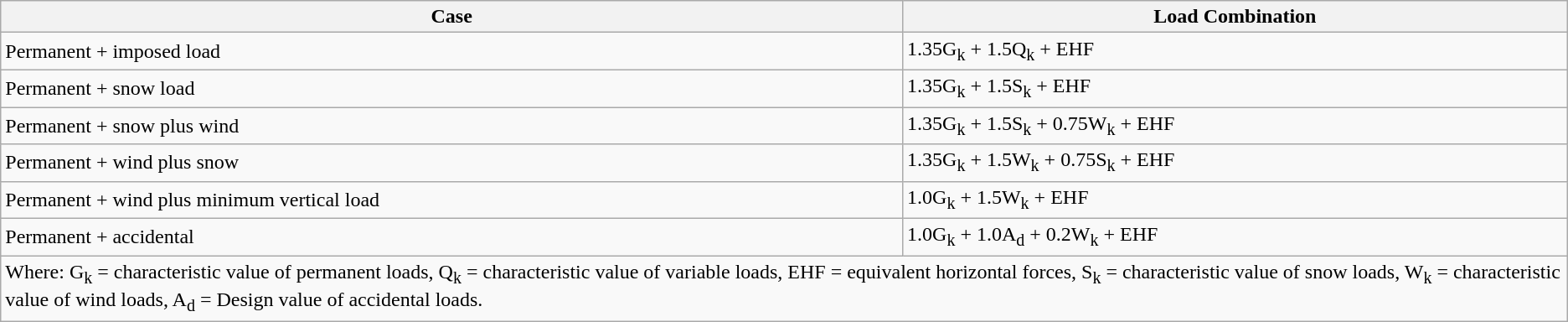<table class="wikitable">
<tr>
<th>Case</th>
<th>Load Combination</th>
</tr>
<tr>
<td>Permanent + imposed load</td>
<td>1.35G<sub>k</sub> + 1.5Q<sub>k</sub> + EHF</td>
</tr>
<tr>
<td>Permanent + snow load</td>
<td>1.35G<sub>k</sub> + 1.5S<sub>k</sub> + EHF</td>
</tr>
<tr>
<td>Permanent + snow plus wind</td>
<td>1.35G<sub>k</sub> + 1.5S<sub>k</sub> + 0.75W<sub>k</sub> + EHF</td>
</tr>
<tr>
<td>Permanent + wind plus snow</td>
<td>1.35G<sub>k</sub> + 1.5W<sub>k</sub> + 0.75S<sub>k</sub> + EHF</td>
</tr>
<tr>
<td>Permanent + wind plus minimum vertical load</td>
<td>1.0G<sub>k</sub> + 1.5W<sub>k</sub> + EHF</td>
</tr>
<tr>
<td>Permanent + accidental</td>
<td>1.0G<sub>k</sub> + 1.0A<sub>d</sub> + 0.2W<sub>k</sub> + EHF</td>
</tr>
<tr>
<td colspan="2">Where: G<sub>k</sub> = characteristic value of permanent loads, Q<sub>k</sub> = characteristic value of variable loads, EHF = equivalent horizontal forces, S<sub>k</sub> = characteristic value of snow loads, W<sub>k</sub> = characteristic value of wind loads, A<sub>d</sub> = Design value of accidental loads.</td>
</tr>
</table>
